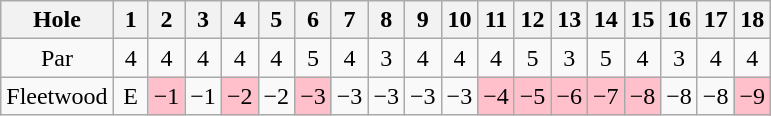<table class="wikitable" style="text-align:center">
<tr>
<th>Hole</th>
<th> 1 </th>
<th> 2 </th>
<th> 3 </th>
<th> 4 </th>
<th> 5 </th>
<th> 6 </th>
<th> 7 </th>
<th> 8 </th>
<th> 9 </th>
<th>10</th>
<th>11</th>
<th>12</th>
<th>13</th>
<th>14</th>
<th>15</th>
<th>16</th>
<th>17</th>
<th>18</th>
</tr>
<tr>
<td>Par</td>
<td>4</td>
<td>4</td>
<td>4</td>
<td>4</td>
<td>4</td>
<td>5</td>
<td>4</td>
<td>3</td>
<td>4</td>
<td>4</td>
<td>4</td>
<td>5</td>
<td>3</td>
<td>5</td>
<td>4</td>
<td>3</td>
<td>4</td>
<td>4</td>
</tr>
<tr>
<td align=left> Fleetwood</td>
<td>E</td>
<td style="background: pink;">−1</td>
<td>−1</td>
<td style="background: pink;">−2</td>
<td>−2</td>
<td style="background: pink;">−3</td>
<td>−3</td>
<td>−3</td>
<td>−3</td>
<td>−3</td>
<td style="background: pink;">−4</td>
<td style="background: pink;">−5</td>
<td style="background: pink;">−6</td>
<td style="background: pink;">−7</td>
<td style="background: pink;">−8</td>
<td>−8</td>
<td>−8</td>
<td style="background: pink;">−9</td>
</tr>
</table>
